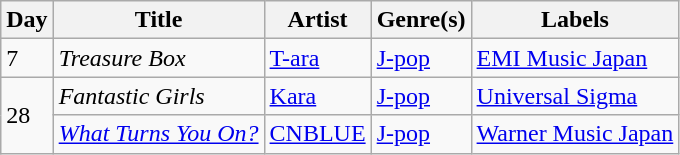<table class="wikitable sortable" style="text-align: left;">
<tr>
<th>Day</th>
<th>Title</th>
<th>Artist</th>
<th>Genre(s)</th>
<th>Labels</th>
</tr>
<tr>
<td rowspan="1">7</td>
<td><em>Treasure Box</em></td>
<td><a href='#'>T-ara</a></td>
<td><a href='#'>J-pop</a></td>
<td><a href='#'>EMI Music Japan</a></td>
</tr>
<tr>
<td rowspan="2">28</td>
<td><em>Fantastic Girls</em></td>
<td><a href='#'>Kara</a></td>
<td><a href='#'>J-pop</a></td>
<td><a href='#'>Universal Sigma</a></td>
</tr>
<tr>
<td><em><a href='#'>What Turns You On?</a></em></td>
<td><a href='#'>CNBLUE</a></td>
<td><a href='#'>J-pop</a></td>
<td><a href='#'>Warner Music Japan</a></td>
</tr>
</table>
